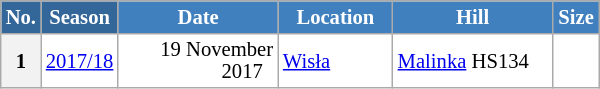<table class="wikitable sortable" style="font-size:86%; line-height:15px; text-align:left; border:grey solid 1px; border-collapse:collapse; background:#ffffff;">
<tr style="background:#efefef;">
<th style="background-color:#369; color:white; width:10px;">No.</th>
<th style="background-color:#369; color:white;  width:30px;">Season</th>
<th style="background-color:#4180be; color:white; width:100px;">Date</th>
<th style="background-color:#4180be; color:white; width:70px;">Location</th>
<th style="background-color:#4180be; color:white; width:100px;">Hill</th>
<th style="background-color:#4180be; color:white; width:25px;">Size</th>
</tr>
<tr>
<th scope="row" style="text-align:center;">1</th>
<td style="text-align:center;" rowspan="1"><a href='#'>2017/18</a></td>
<td align=right>19 November 2017  </td>
<td> <a href='#'>Wisła</a></td>
<td><a href='#'>Malinka</a> HS134</td>
<td align=center></td>
</tr>
</table>
